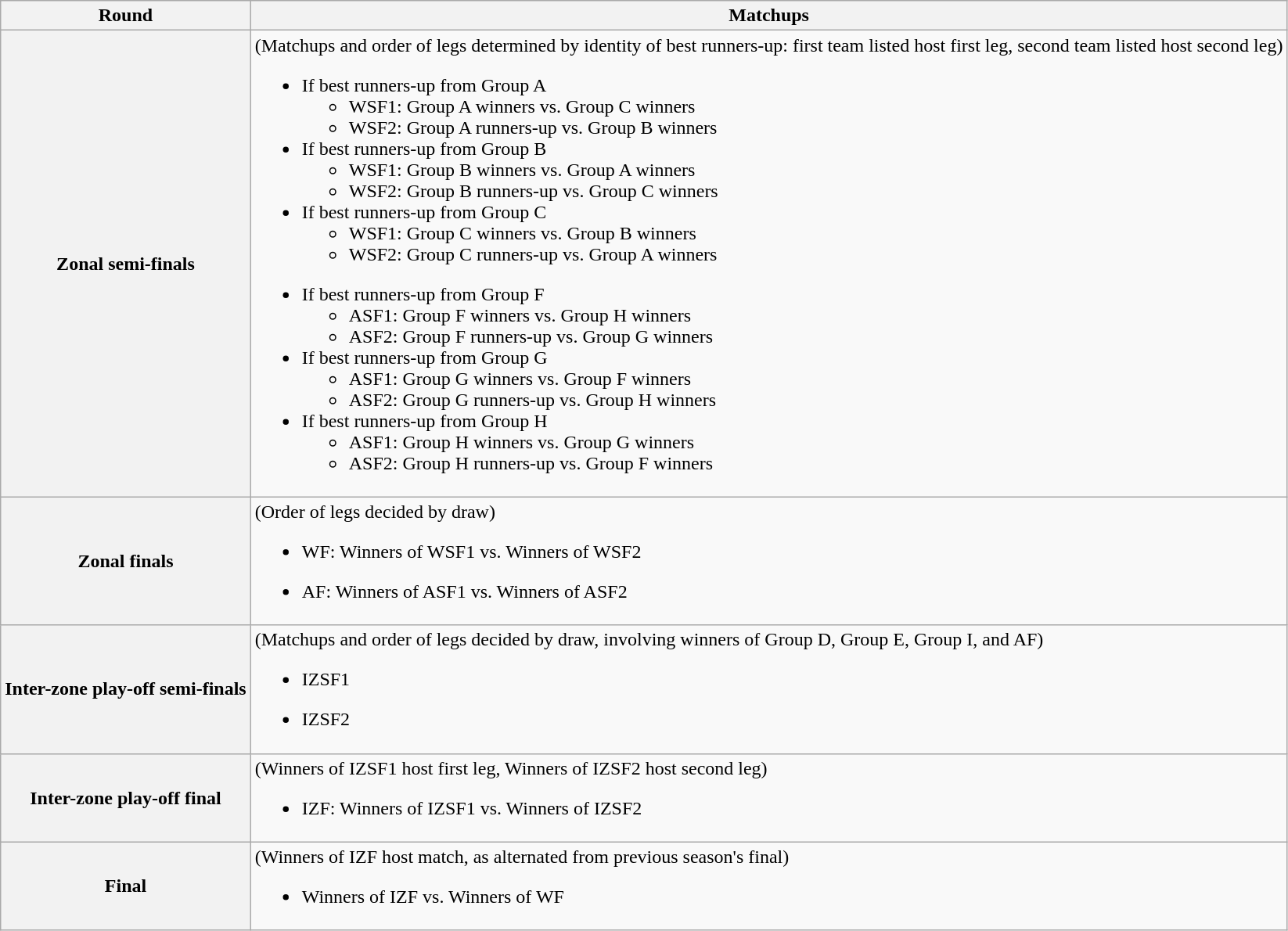<table class=wikitable>
<tr>
<th>Round</th>
<th>Matchups</th>
</tr>
<tr>
<th>Zonal semi-finals</th>
<td>(Matchups and order of legs determined by identity of best runners-up: first team listed host first leg, second team listed host second leg)<br>
<ul><li>If best runners-up from Group A<ul><li>WSF1: Group A winners vs. Group C winners</li><li>WSF2: Group A runners-up vs. Group B winners</li></ul></li><li>If best runners-up from Group B<ul><li>WSF1: Group B winners vs. Group A winners</li><li>WSF2: Group B runners-up vs. Group C winners</li></ul></li><li>If best runners-up from Group C<ul><li>WSF1: Group C winners vs. Group B winners</li><li>WSF2: Group C runners-up vs. Group A winners</li></ul></li></ul><ul><li>If best runners-up from Group F<ul><li>ASF1: Group F winners vs. Group H winners</li><li>ASF2: Group F runners-up vs. Group G winners</li></ul></li><li>If best runners-up from Group G<ul><li>ASF1: Group G winners vs. Group F winners</li><li>ASF2: Group G runners-up vs. Group H winners</li></ul></li><li>If best runners-up from Group H<ul><li>ASF1: Group H winners vs. Group G winners</li><li>ASF2: Group H runners-up vs. Group F winners</li></ul></li></ul></td>
</tr>
<tr>
<th>Zonal finals</th>
<td>(Order of legs decided by draw)<br>
<ul><li>WF: Winners of WSF1 vs. Winners of WSF2</li></ul><ul><li>AF: Winners of ASF1 vs. Winners of ASF2</li></ul></td>
</tr>
<tr>
<th>Inter-zone play-off semi-finals</th>
<td>(Matchups and order of legs decided by draw, involving winners of Group D, Group E, Group I, and AF)<br>
<ul><li>IZSF1</li></ul><ul><li>IZSF2</li></ul></td>
</tr>
<tr>
<th>Inter-zone play-off final</th>
<td>(Winners of IZSF1 host first leg, Winners of IZSF2 host second leg)<br><ul><li>IZF: Winners of IZSF1 vs. Winners of IZSF2</li></ul></td>
</tr>
<tr>
<th>Final</th>
<td>(Winners of IZF host match, as alternated from previous season's final)<br><ul><li>Winners of IZF vs. Winners of WF</li></ul></td>
</tr>
</table>
